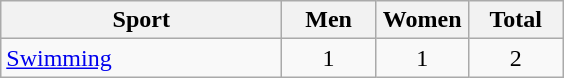<table class="wikitable sortable" style="text-align:center;">
<tr>
<th width="180">Sport</th>
<th width="55">Men</th>
<th width="55">Women</th>
<th width="55">Total</th>
</tr>
<tr>
<td align="left"><a href='#'>Swimming</a></td>
<td>1</td>
<td>1</td>
<td>2</td>
</tr>
</table>
